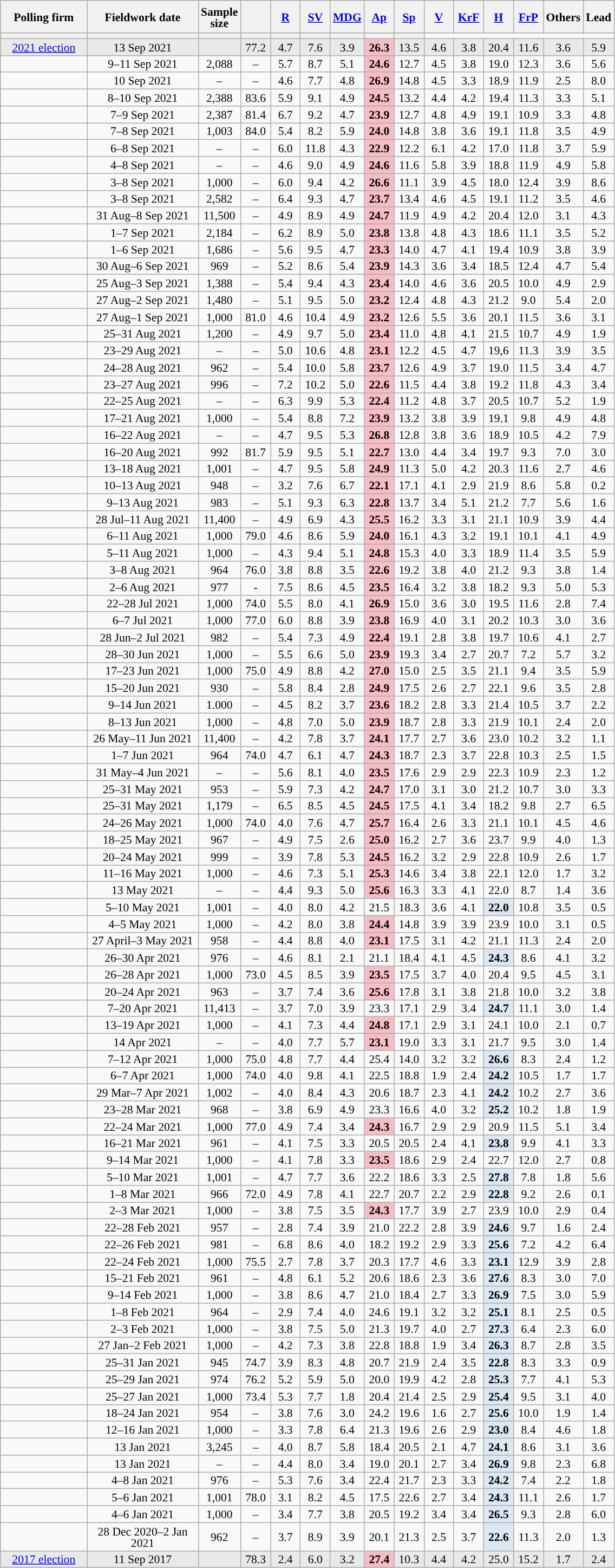<table class="wikitable mw-collapsible sortable" style="text-align:center;font-size:90%;line-height:14px;">
<tr style="height:40px;">
<th style="width:100px;" rowspan="2">Polling firm</th>
<th style="width:130px;" rowspan="2">Fieldwork date</th>
<th style="width:35px;" rowspan="2">Sample<br>size</th>
<th style="width:30px;" rowspan="2"></th>
<th class="unsortable" style="width:30px;"><a href='#'>R</a></th>
<th class="unsortable" style="width:30px;"><a href='#'>SV</a></th>
<th class="unsortable" style="width:30px;"><a href='#'>MDG</a></th>
<th class="unsortable" style="width:30px;"><a href='#'>Ap</a></th>
<th class="unsortable" style="width:30px;"><a href='#'>Sp</a></th>
<th class="unsortable" style="width:30px;"><a href='#'>V</a></th>
<th class="unsortable" style="width:30px;"><a href='#'>KrF</a></th>
<th class="unsortable" style="width:30px;"><a href='#'>H</a></th>
<th class="unsortable" style="width:30px;"><a href='#'>FrP</a></th>
<th class="unsortable" style="width:20px;" rowspan="2">Others</th>
<th style="width:30px;" rowspan="2">Lead</th>
</tr>
<tr>
</tr>
<tr>
<th style="background:"></th>
<th style="background:"></th>
<th style="background:"></th>
<th style="background:"></th>
<th style="background:"></th>
<th style="background:"></th>
<th style="background:"></th>
<th style="background:"></th>
<th style="background:"></th>
</tr>
<tr style="background:#E9E9E9;">
<td><a href='#'>2021 election</a></td>
<td data-sort-value="2021-09-13">13 Sep 2021</td>
<td></td>
<td>77.2</td>
<td>4.7</td>
<td>7.6</td>
<td>3.9</td>
<td style="background:#F7BDC5;"><strong>26.3</strong></td>
<td>13.5</td>
<td>4.6</td>
<td>3.8</td>
<td>20.4</td>
<td>11.6</td>
<td>3.6</td>
<td style="background:">5.9</td>
</tr>
<tr>
<td></td>
<td>9–11 Sep 2021</td>
<td>2,088</td>
<td>–</td>
<td>5.7</td>
<td>8.7</td>
<td>5.1</td>
<td style="background:#F7BDC5;"><strong>24.6</strong></td>
<td>12.7</td>
<td>4.5</td>
<td>3.8</td>
<td>19.0</td>
<td>12.3</td>
<td>3.6</td>
<td style="background:">5.6</td>
</tr>
<tr>
<td></td>
<td>10 Sep 2021</td>
<td>–</td>
<td>–</td>
<td>4.6</td>
<td>7.7</td>
<td>4.8</td>
<td style="background:#F7BDC5;"><strong>26.9</strong></td>
<td>14.8</td>
<td>4.5</td>
<td>3.3</td>
<td>18.9</td>
<td>11.9</td>
<td>2.5</td>
<td style="background:">8.0</td>
</tr>
<tr>
<td></td>
<td>8–10 Sep 2021</td>
<td>2,388</td>
<td>83.6</td>
<td>5.9</td>
<td>9.1</td>
<td>4.9</td>
<td style="background:#F7BDC5;"><strong>24.5</strong></td>
<td>13.2</td>
<td>4.4</td>
<td>4.2</td>
<td>19.4</td>
<td>11.3</td>
<td>3.3</td>
<td style="background:">5.1</td>
</tr>
<tr>
<td></td>
<td>7–9 Sep 2021</td>
<td>2,387</td>
<td>81.4</td>
<td>6.7</td>
<td>9.2</td>
<td>4.7</td>
<td style="background:#F7BDC5;"><strong>23.9</strong></td>
<td>12.7</td>
<td>4.8</td>
<td>4.9</td>
<td>19.1</td>
<td>10.9</td>
<td>3.3</td>
<td style="background:">4.8</td>
</tr>
<tr>
<td></td>
<td>7–8 Sep 2021</td>
<td>1,003</td>
<td>84.0</td>
<td>5.4</td>
<td>8.2</td>
<td>5.9</td>
<td style="background:#F7BDC5;"><strong>24.0</strong></td>
<td>14.8</td>
<td>3.8</td>
<td>3.6</td>
<td>19.1</td>
<td>11.8</td>
<td>3.5</td>
<td style="background:">4.9</td>
</tr>
<tr>
<td></td>
<td>6–8 Sep 2021</td>
<td>–</td>
<td>–</td>
<td>6.0</td>
<td>11.8</td>
<td>4.3</td>
<td style="background:#F7BDC5;"><strong>22.9</strong></td>
<td>12.2</td>
<td>6.1</td>
<td>4.2</td>
<td>17.0</td>
<td>11.8</td>
<td>3.7</td>
<td style="background:">5.9</td>
</tr>
<tr>
<td></td>
<td>4–8 Sep 2021</td>
<td>–</td>
<td>–</td>
<td>4.6</td>
<td>9.0</td>
<td>4.9</td>
<td style="background:#F7BDC5;"><strong>24.6</strong></td>
<td>11.6</td>
<td>5.8</td>
<td>3.9</td>
<td>18.8</td>
<td>11.9</td>
<td>4.9</td>
<td style="background:">5.8</td>
</tr>
<tr>
<td></td>
<td>3–8 Sep 2021</td>
<td>1,000</td>
<td>–</td>
<td>6.0</td>
<td>9.4</td>
<td>4.2</td>
<td style="background:#F7BDC5;"><strong>26.6</strong></td>
<td>11.1</td>
<td>3.9</td>
<td>4.5</td>
<td>18.0</td>
<td>12.4</td>
<td>3.9</td>
<td style="background:">8.6</td>
</tr>
<tr>
<td></td>
<td>3–8 Sep 2021</td>
<td>2,582</td>
<td>–</td>
<td>6.4</td>
<td>9.3</td>
<td>4.7</td>
<td style="background:#F7BDC5;"><strong>23.7</strong></td>
<td>13.4</td>
<td>4.6</td>
<td>4.5</td>
<td>19.1</td>
<td>11.2</td>
<td>3.5</td>
<td style="background:">4.6</td>
</tr>
<tr>
<td></td>
<td>31 Aug–8 Sep 2021</td>
<td>11,500</td>
<td>–</td>
<td>4.9</td>
<td>8.9</td>
<td>4.9</td>
<td style="background:#F7BDC5;"><strong>24.7</strong></td>
<td>11.9</td>
<td>4.9</td>
<td>4.2</td>
<td>20.4</td>
<td>12.0</td>
<td>3.1</td>
<td style="background:">4.3</td>
</tr>
<tr>
<td></td>
<td>1–7 Sep 2021</td>
<td>2,184</td>
<td>–</td>
<td>6.2</td>
<td>8.9</td>
<td>5.0</td>
<td style="background:#F7BDC5;"><strong>23.8</strong></td>
<td>13.8</td>
<td>4.8</td>
<td>4.3</td>
<td>18.6</td>
<td>11.1</td>
<td>3.5</td>
<td style="background:">5.2</td>
</tr>
<tr>
<td></td>
<td>1–6 Sep 2021</td>
<td>1,686</td>
<td>–</td>
<td>5.6</td>
<td>9.5</td>
<td>4.7</td>
<td style="background:#F7BDC5;"><strong>23.3</strong></td>
<td>14.0</td>
<td>4.7</td>
<td>4.1</td>
<td>19.4</td>
<td>10.9</td>
<td>3.8</td>
<td style="background:">3.9</td>
</tr>
<tr>
<td></td>
<td>30 Aug–6 Sep 2021</td>
<td>969</td>
<td>–</td>
<td>5.2</td>
<td>8.6</td>
<td>5.4</td>
<td style="background:#F7BDC5;"><strong>23.9</strong></td>
<td>14.3</td>
<td>3.6</td>
<td>3.4</td>
<td>18.5</td>
<td>12.4</td>
<td>4.7</td>
<td style="background:">5.4</td>
</tr>
<tr>
<td></td>
<td>25 Aug–3 Sep 2021</td>
<td>1,388</td>
<td>–</td>
<td>5.4</td>
<td>9.4</td>
<td>4.3</td>
<td style="background:#F7BDC5;"><strong>23.4</strong></td>
<td>14.0</td>
<td>4.6</td>
<td>3.6</td>
<td>20.5</td>
<td>10.0</td>
<td>4.9</td>
<td style="background:">2.9</td>
</tr>
<tr>
<td></td>
<td>27 Aug–2 Sep 2021</td>
<td>1,480</td>
<td>–</td>
<td>5.1</td>
<td>9.5</td>
<td>5.0</td>
<td style="background:#F7BDC5;"><strong>23.2</strong></td>
<td>12.4</td>
<td>4.8</td>
<td>4.3</td>
<td>21.2</td>
<td>9.0</td>
<td>5.4</td>
<td style="background:">2.0</td>
</tr>
<tr>
<td></td>
<td>27 Aug–1 Sep 2021</td>
<td>1,000</td>
<td>81.0</td>
<td>4.6</td>
<td>10.4</td>
<td>4.9</td>
<td style="background:#F7BDC5;"><strong>23.2</strong></td>
<td>12.6</td>
<td>5.5</td>
<td>3.6</td>
<td>20.1</td>
<td>11.5</td>
<td>3.6</td>
<td style="background:">3.1</td>
</tr>
<tr>
<td></td>
<td>25–31 Aug 2021</td>
<td>1,200</td>
<td>–</td>
<td>4.9</td>
<td>9.7</td>
<td>5.0</td>
<td style="background:#F7BDC5;"><strong>23.4</strong></td>
<td>11.0</td>
<td>4.8</td>
<td>4.1</td>
<td>21.5</td>
<td>10.7</td>
<td>4.9</td>
<td style="background:">1.9</td>
</tr>
<tr>
<td></td>
<td>23–29 Aug 2021</td>
<td>–</td>
<td>–</td>
<td>5.0</td>
<td>10.6</td>
<td>4.8</td>
<td style="background:#F7BDC5;"><strong>23.1</strong></td>
<td>12.2</td>
<td>4.5</td>
<td>4.7</td>
<td>19,6</td>
<td>11.3</td>
<td>3.9</td>
<td style="background:">3.5</td>
</tr>
<tr>
<td></td>
<td>24–28 Aug 2021</td>
<td>962</td>
<td>–</td>
<td>5.4</td>
<td>10.0</td>
<td>5.8</td>
<td style="background:#F7BDC5;"><strong>23.7</strong></td>
<td>12.6</td>
<td>4.9</td>
<td>3.7</td>
<td>19.0</td>
<td>11.5</td>
<td>3.4</td>
<td style="background:">4.7</td>
</tr>
<tr>
<td></td>
<td>23–27 Aug 2021</td>
<td>996</td>
<td>–</td>
<td>7.2</td>
<td>10.2</td>
<td>5.0</td>
<td style="background:#F7BDC5;"><strong>22.6</strong></td>
<td>11.5</td>
<td>4.4</td>
<td>3.8</td>
<td>19.2</td>
<td>11.8</td>
<td>4.3</td>
<td style="background:">3.4</td>
</tr>
<tr>
<td></td>
<td>22–25 Aug 2021</td>
<td>–</td>
<td>–</td>
<td>6.3</td>
<td>9.9</td>
<td>5.3</td>
<td style="background:#F7BDC5;"><strong>22.4</strong></td>
<td>11.2</td>
<td>4.8</td>
<td>3.7</td>
<td>20.5</td>
<td>10.7</td>
<td>5.2</td>
<td style="background:">1.9</td>
</tr>
<tr>
<td></td>
<td>17–21 Aug 2021</td>
<td>1,000</td>
<td>–</td>
<td>5.4</td>
<td>8.8</td>
<td>7.2</td>
<td style="background:#F7BDC5;"><strong>23.9</strong></td>
<td>13.2</td>
<td>3.8</td>
<td>3.9</td>
<td>19.1</td>
<td>9.8</td>
<td>4.9</td>
<td style="background:">4.8</td>
</tr>
<tr>
<td></td>
<td>16–22 Aug 2021</td>
<td>–</td>
<td>–</td>
<td>4.7</td>
<td>9.5</td>
<td>5.3</td>
<td style="background:#F7BDC5;"><strong>26.8</strong></td>
<td>12.8</td>
<td>3.8</td>
<td>3.6</td>
<td>18.9</td>
<td>10.5</td>
<td>4.2</td>
<td style="background:">7.9</td>
</tr>
<tr>
<td></td>
<td>16–20 Aug 2021</td>
<td>992</td>
<td>81.7</td>
<td>5.9</td>
<td>9.5</td>
<td>5.1</td>
<td style="background:#F7BDC5;"><strong>22.7</strong></td>
<td>13.0</td>
<td>4.4</td>
<td>3.4</td>
<td>19.7</td>
<td>9.3</td>
<td>7.0</td>
<td style="background:">3.0</td>
</tr>
<tr>
<td></td>
<td>13–18 Aug 2021</td>
<td>1,001</td>
<td>–</td>
<td>4.7</td>
<td>9.5</td>
<td>5.8</td>
<td style="background:#F7BDC5;"><strong>24.9</strong></td>
<td>11.3</td>
<td>5.0</td>
<td>4.2</td>
<td>20.3</td>
<td>11.6</td>
<td>2.7</td>
<td style="background:">4.6</td>
</tr>
<tr>
<td></td>
<td>10–13 Aug 2021</td>
<td>948</td>
<td>–</td>
<td>3.2</td>
<td>7.6</td>
<td>6.7</td>
<td style="background:#F7BDC5;"><strong>22.1</strong></td>
<td>17.1</td>
<td>4.1</td>
<td>2.9</td>
<td>21.9</td>
<td>8.6</td>
<td>5.8</td>
<td style="background:">0.2</td>
</tr>
<tr>
<td></td>
<td>9–13 Aug 2021</td>
<td>983</td>
<td>–</td>
<td>5.1</td>
<td>9.3</td>
<td>6.3</td>
<td style="background:#F7BDC5;"><strong>22.8</strong></td>
<td>13.7</td>
<td>3.4</td>
<td>5.1</td>
<td>21.2</td>
<td>7.7</td>
<td>5.6</td>
<td style="background:">1.6</td>
</tr>
<tr>
<td></td>
<td>28 Jul–11 Aug 2021</td>
<td>11,400</td>
<td>–</td>
<td>4.9</td>
<td>6.9</td>
<td>4.3</td>
<td style="background:#F7BDC5;"><strong>25.5</strong></td>
<td>16.2</td>
<td>3.3</td>
<td>3.1</td>
<td>21.1</td>
<td>10.9</td>
<td>3.9</td>
<td style="background:">4.4</td>
</tr>
<tr>
<td></td>
<td>6–11 Aug 2021</td>
<td>1,000</td>
<td>79.0</td>
<td>4.6</td>
<td>8.6</td>
<td>5.9</td>
<td style="background:#F7BDC5;"><strong>24.0</strong></td>
<td>16.1</td>
<td>4.3</td>
<td>3.2</td>
<td>19.1</td>
<td>10.1</td>
<td>4.1</td>
<td style="background:">4.9</td>
</tr>
<tr>
<td></td>
<td>5–11 Aug 2021</td>
<td>1,000</td>
<td>–</td>
<td>4.3</td>
<td>9.4</td>
<td>5.1</td>
<td style="background:#F7BDC5;"><strong>24.8</strong></td>
<td>15.3</td>
<td>4.0</td>
<td>3.3</td>
<td>18.9</td>
<td>11.4</td>
<td>3.5</td>
<td style="background:">5.9</td>
</tr>
<tr>
<td></td>
<td>3–8 Aug 2021</td>
<td>964</td>
<td>76.0</td>
<td>3.8</td>
<td>8.8</td>
<td>3.5</td>
<td style="background:#F7BDC5;"><strong>22.6</strong></td>
<td>19.2</td>
<td>3.8</td>
<td>4.0</td>
<td>21.2</td>
<td>9.3</td>
<td>3.8</td>
<td style="background:">1.4</td>
</tr>
<tr>
<td></td>
<td>2–6 Aug 2021</td>
<td>977</td>
<td>-</td>
<td>7.5</td>
<td>8.6</td>
<td>4.5</td>
<td style="background:#F7BDC5;"><strong>23.5</strong></td>
<td>16.4</td>
<td>3.2</td>
<td>3.8</td>
<td>18.2</td>
<td>9.3</td>
<td>5.0</td>
<td style="background:">5.3</td>
</tr>
<tr>
<td></td>
<td>22–28 Jul 2021</td>
<td>1,000</td>
<td>74.0</td>
<td>5.5</td>
<td>8.0</td>
<td>4.1</td>
<td style="background:#F7BDC5;"><strong>26.9</strong></td>
<td>15.0</td>
<td>3.6</td>
<td>3.0</td>
<td>19.5</td>
<td>11.6</td>
<td>2.8</td>
<td style="background:">7.4</td>
</tr>
<tr>
<td></td>
<td>6–7 Jul 2021</td>
<td>1,000</td>
<td>77.0</td>
<td>6.0</td>
<td>8.8</td>
<td>3.9</td>
<td style="background:#F7BDC5;"><strong>23.8</strong></td>
<td>16.9</td>
<td>4.0</td>
<td>3.1</td>
<td>20.2</td>
<td>10.3</td>
<td>3.0</td>
<td style="background:">3.6</td>
</tr>
<tr>
<td></td>
<td>28 Jun–2 Jul 2021</td>
<td>982</td>
<td>–</td>
<td>5.4</td>
<td>7.3</td>
<td>4.9</td>
<td style="background:#F7BDC5;"><strong>22.4</strong></td>
<td>19.1</td>
<td>2.8</td>
<td>3.8</td>
<td>19.7</td>
<td>10.6</td>
<td>4.1</td>
<td style="background:">2.7</td>
</tr>
<tr>
<td></td>
<td>28–30 Jun 2021</td>
<td>1,000</td>
<td>–</td>
<td>5.5</td>
<td>6.6</td>
<td>5.0</td>
<td style="background:#F7BDC5;"><strong>23.9</strong></td>
<td>19.3</td>
<td>3.4</td>
<td>2.7</td>
<td>20.7</td>
<td>7.2</td>
<td>5.7</td>
<td style="background:">3.2</td>
</tr>
<tr>
<td></td>
<td>17–23 Jun 2021</td>
<td>1,000</td>
<td>75.0</td>
<td>4.9</td>
<td>8.8</td>
<td>4.2</td>
<td style="background:#F7BDC5;"><strong>27.0</strong></td>
<td>15.0</td>
<td>2.5</td>
<td>3.5</td>
<td>21.1</td>
<td>9.4</td>
<td>3.5</td>
<td style="background:">5.9</td>
</tr>
<tr>
<td></td>
<td>15–20 Jun 2021</td>
<td>930</td>
<td>–</td>
<td>5.8</td>
<td>8.4</td>
<td>2.8</td>
<td style="background:#F7BDC5;"><strong>24.9</strong></td>
<td>17.5</td>
<td>2.6</td>
<td>2.7</td>
<td>22.1</td>
<td>9.6</td>
<td>3.5</td>
<td style="background:">2.8</td>
</tr>
<tr>
<td></td>
<td>9–14 Jun 2021</td>
<td>1.000</td>
<td>–</td>
<td>4.5</td>
<td>8.2</td>
<td>3.7</td>
<td style="background:#F7BDC5;"><strong>23.6</strong></td>
<td>18.2</td>
<td>2.8</td>
<td>3.3</td>
<td>21.4</td>
<td>10.5</td>
<td>3.7</td>
<td style="background:">2.2</td>
</tr>
<tr>
<td></td>
<td>8–13 Jun 2021</td>
<td>1,000</td>
<td>–</td>
<td>4.8</td>
<td>7.0</td>
<td>5.0</td>
<td style="background:#F7BDC5;"><strong>23.9</strong></td>
<td>18.7</td>
<td>2.8</td>
<td>3.3</td>
<td>21.9</td>
<td>10.1</td>
<td>2.4</td>
<td style="background:">2.0</td>
</tr>
<tr>
<td></td>
<td>26 May–11 Jun 2021</td>
<td>11,400</td>
<td>–</td>
<td>4.2</td>
<td>7.8</td>
<td>3.7</td>
<td style="background:#F7BDC5;"><strong>24.1</strong></td>
<td>17.7</td>
<td>2.7</td>
<td>3.6</td>
<td>23.0</td>
<td>10.2</td>
<td>3.2</td>
<td style="background:">1.1</td>
</tr>
<tr>
<td></td>
<td>1–7 Jun 2021</td>
<td>964</td>
<td>74.0</td>
<td>4.7</td>
<td>6.1</td>
<td>4.7</td>
<td style="background:#F7BDC5;"><strong>24.3</strong></td>
<td>18.7</td>
<td>2.3</td>
<td>3.7</td>
<td>22.8</td>
<td>10.3</td>
<td>2.5</td>
<td style="background:">1.5</td>
</tr>
<tr>
<td></td>
<td>31 May–4 Jun 2021</td>
<td>–</td>
<td>–</td>
<td>5.6</td>
<td>8.1</td>
<td>4.0</td>
<td style="background:#F7BDC5;"><strong>23.5</strong></td>
<td>17.6</td>
<td>2.9</td>
<td>2.9</td>
<td>22.3</td>
<td>10.9</td>
<td>2.3</td>
<td style="background:">1.2</td>
</tr>
<tr>
<td></td>
<td>25–31 May 2021</td>
<td>953</td>
<td>–</td>
<td>5.9</td>
<td>7.3</td>
<td>4.2</td>
<td style="background:#F7BDC5;"><strong>24.7</strong></td>
<td>17.0</td>
<td>3.1</td>
<td>3.0</td>
<td>21.2</td>
<td>10.7</td>
<td>3.0</td>
<td style="background:">3.3</td>
</tr>
<tr>
<td></td>
<td data-sort-value="2021-05-31">25–31 May 2021</td>
<td>1,179</td>
<td>–</td>
<td>6.5</td>
<td>8.5</td>
<td>4.5</td>
<td style="background:#F7BDC5;"><strong>24.5</strong></td>
<td>17.5</td>
<td>4.1</td>
<td>3.4</td>
<td>18.2</td>
<td>9.8</td>
<td>2.7</td>
<td style="background:">6.5</td>
</tr>
<tr>
<td></td>
<td data-sort-value="2021-05-26">24–26 May 2021</td>
<td>1,000</td>
<td>74.0</td>
<td>4.0</td>
<td>7.6</td>
<td>4.7</td>
<td style="background:#F7BDC5;"><strong>25.7</strong></td>
<td>16.4</td>
<td>2.6</td>
<td>3.3</td>
<td>21.1</td>
<td>10.1</td>
<td>4.5</td>
<td style="background:">4.6</td>
</tr>
<tr>
<td></td>
<td data-sort-value="2021-05-25">18–25 May 2021</td>
<td>967</td>
<td>–</td>
<td>4.9</td>
<td>7.5</td>
<td>2.6</td>
<td style="background:#F7BDC5;"><strong>25.0</strong></td>
<td>16.2</td>
<td>2.7</td>
<td>3.6</td>
<td>23.7</td>
<td>9.9</td>
<td>4.0</td>
<td style="background:">1.3</td>
</tr>
<tr>
<td></td>
<td data-sort-value="2021-05-24">20–24 May 2021</td>
<td>999</td>
<td>–</td>
<td>3.9</td>
<td>7.8</td>
<td>5.3</td>
<td style="background:#F7BDC5;"><strong>24.5</strong></td>
<td>16.2</td>
<td>3.2</td>
<td>2.9</td>
<td>22.8</td>
<td>10.9</td>
<td>2.6</td>
<td style="background:">1.7</td>
</tr>
<tr>
<td></td>
<td data-sort-value="2021-05-16">11–16 May 2021</td>
<td>1,000</td>
<td>–</td>
<td>4.6</td>
<td>7.3</td>
<td>5.1</td>
<td style="background:#F7BDC5;"><strong>25.3</strong></td>
<td>14.6</td>
<td>3.4</td>
<td>3.8</td>
<td>22.1</td>
<td>12.0</td>
<td>1.7</td>
<td style="background:">3.2</td>
</tr>
<tr>
<td></td>
<td data-sort-value="2021-05-13">13 May 2021</td>
<td>–</td>
<td>–</td>
<td>4.4</td>
<td>9.3</td>
<td>5.0</td>
<td style="background:#F7BDC5;"><strong>25.6</strong></td>
<td>16.3</td>
<td>3.3</td>
<td>4.1</td>
<td>22.0</td>
<td>8.7</td>
<td>1.4</td>
<td style="background:">3.6</td>
</tr>
<tr>
<td></td>
<td data-sort-value="2021-05-10">5–10 May 2021</td>
<td>1,001</td>
<td>–</td>
<td>4.0</td>
<td>8.0</td>
<td>4.2</td>
<td>21.5</td>
<td>18.3</td>
<td>3.6</td>
<td>4.1</td>
<td style="background:#DCE7F3;"><strong>22.0</strong></td>
<td>10.8</td>
<td>3.5</td>
<td style="background:">0.5</td>
</tr>
<tr>
<td></td>
<td data-sort-value="2021-05-05">4–5 May 2021</td>
<td>1,000</td>
<td>–</td>
<td>4.2</td>
<td>8.0</td>
<td>3.8</td>
<td style="background:#F7BDC5;"><strong>24.4</strong></td>
<td>14.8</td>
<td>3.9</td>
<td>3.9</td>
<td>23.9</td>
<td>10.0</td>
<td>3.1</td>
<td style="background:">0.5</td>
</tr>
<tr>
<td></td>
<td data-sort-value="2021-05-03">27 April–3 May 2021</td>
<td>958</td>
<td>–</td>
<td>4.4</td>
<td>8.8</td>
<td>4.0</td>
<td style="background:#F7BDC5;"><strong>23.1</strong></td>
<td>17.5</td>
<td>3.1</td>
<td>4.2</td>
<td>21.1</td>
<td>11.3</td>
<td>2.4</td>
<td style="background:">2.0</td>
</tr>
<tr>
<td></td>
<td data-sort-value="2021-04-30">26–30 Apr 2021</td>
<td>976</td>
<td>–</td>
<td>4.6</td>
<td>8.1</td>
<td>2.1</td>
<td>21.1</td>
<td>18.4</td>
<td>4.1</td>
<td>4.5</td>
<td style="background:#DCE7F3;"><strong>24.3</strong></td>
<td>8.6</td>
<td>4.1</td>
<td style="background:">3.2</td>
</tr>
<tr>
<td></td>
<td data-sort-value="2021-04-28">26–28 Apr 2021</td>
<td>1,000</td>
<td>73.0</td>
<td>4.5</td>
<td>8.5</td>
<td>3.9</td>
<td style="background:#F7BDC5;"><strong>23.5</strong></td>
<td>17.5</td>
<td>3.7</td>
<td>4.0</td>
<td>20.4</td>
<td>9.5</td>
<td>4.5</td>
<td style="background:">3.1</td>
</tr>
<tr>
<td></td>
<td data-sort-value="2021-04-24">20–24 Apr 2021</td>
<td>963</td>
<td>–</td>
<td>3.7</td>
<td>7.4</td>
<td>3.6</td>
<td style="background:#F7BDC5;"><strong>25.6</strong></td>
<td>17.8</td>
<td>3.1</td>
<td>3.8</td>
<td>21.8</td>
<td>10.0</td>
<td>3.2</td>
<td style="background:">3.8</td>
</tr>
<tr>
<td></td>
<td data-sort-value="2021-04-20">7–20 Apr 2021</td>
<td>11,413</td>
<td>–</td>
<td>3.7</td>
<td>7.0</td>
<td>3.9</td>
<td>23.3</td>
<td>17.1</td>
<td>2.9</td>
<td>3.4</td>
<td style="background:#DCE7F3;"><strong>24.7</strong></td>
<td>11.1</td>
<td>3.0</td>
<td style="background:">1.4</td>
</tr>
<tr>
<td></td>
<td data-sort-value="2021-04-19">13–19 Apr 2021</td>
<td>1,000</td>
<td>–</td>
<td>4.1</td>
<td>7.3</td>
<td>4.4</td>
<td style="background:#F7BDC5;"><strong>24.8</strong></td>
<td>17.1</td>
<td>2.9</td>
<td>3.1</td>
<td>24.1</td>
<td>10.0</td>
<td>2.1</td>
<td style="background:">0.7</td>
</tr>
<tr>
<td></td>
<td data-sort-value="2021-04-14">14 Apr 2021</td>
<td>–</td>
<td>–</td>
<td>4.0</td>
<td>7.7</td>
<td>5.7</td>
<td style="background:#F7BDC5;"><strong>23.1</strong></td>
<td>19.0</td>
<td>3.3</td>
<td>3.1</td>
<td>21.7</td>
<td>9.5</td>
<td>3.0</td>
<td style="background:">1.4</td>
</tr>
<tr>
<td></td>
<td data-sort-value="2021-04-12">7–12 Apr 2021</td>
<td>1,000</td>
<td>75.0</td>
<td>4.8</td>
<td>7.7</td>
<td>4.4</td>
<td>25.4</td>
<td>14.0</td>
<td>3.2</td>
<td>3.2</td>
<td style="background:#DCE7F3;"><strong>26.6</strong></td>
<td>8.3</td>
<td>2.4</td>
<td style="background:">1.2</td>
</tr>
<tr>
<td></td>
<td data-sort-value="2021-04-07">6–7 Apr 2021</td>
<td>1,000</td>
<td>74.0</td>
<td>4.0</td>
<td>9.8</td>
<td>4.1</td>
<td>22.5</td>
<td>18.8</td>
<td>1.9</td>
<td>2.4</td>
<td style="background:#DCE7F3;"><strong>24.2</strong></td>
<td>10.5</td>
<td>1.7</td>
<td style="background:">1.7</td>
</tr>
<tr>
<td></td>
<td data-sort-value="2021-04-07">29 Mar–7 Apr 2021</td>
<td>1,002</td>
<td>–</td>
<td>4.0</td>
<td>8.4</td>
<td>4.3</td>
<td>20.6</td>
<td>18.7</td>
<td>2.3</td>
<td>4.1</td>
<td style="background:#DCE7F3;"><strong>24.2</strong></td>
<td>10.2</td>
<td>2.7</td>
<td style="background:">3.6</td>
</tr>
<tr>
<td></td>
<td data-sort-value="2021-03-28">23–28 Mar 2021</td>
<td>968</td>
<td>–</td>
<td>3.8</td>
<td>6.9</td>
<td>4.9</td>
<td>23.3</td>
<td>16.6</td>
<td>4.0</td>
<td>3.2</td>
<td style="background:#DCE7F3;"><strong>25.2</strong></td>
<td>10.2</td>
<td>1.8</td>
<td style="background:">1.9</td>
</tr>
<tr>
<td></td>
<td data-sort-value="2021-03-22">22–24 Mar 2021</td>
<td>1,000</td>
<td>77.0</td>
<td>4.9</td>
<td>7.4</td>
<td>3.4</td>
<td style="background:#F7BDC5;"><strong>24.3</strong></td>
<td>16.7</td>
<td>2.9</td>
<td>2.9</td>
<td>20.9</td>
<td>11.5</td>
<td>5.1</td>
<td style="background:">3.4</td>
</tr>
<tr>
<td></td>
<td data-sort-value="2021-03-21">16–21 Mar 2021</td>
<td>961</td>
<td>–</td>
<td>4.1</td>
<td>7.5</td>
<td>3.3</td>
<td>20.5</td>
<td>20.5</td>
<td>2.4</td>
<td>4.1</td>
<td style="background:#DCE7F3;"><strong>23.8</strong></td>
<td>9.9</td>
<td>4.1</td>
<td style="background:">3.3</td>
</tr>
<tr>
<td></td>
<td data-sort-value="2021-03-14">9–14 Mar 2021</td>
<td>1,000</td>
<td>–</td>
<td>4.1</td>
<td>7.8</td>
<td>3.3</td>
<td style="background:#F7BDC5;"><strong>23.5</strong></td>
<td>18.6</td>
<td>2.9</td>
<td>2.4</td>
<td>22.7</td>
<td>12.0</td>
<td>2.7</td>
<td style="background:">0.8</td>
</tr>
<tr>
<td></td>
<td data-sort-value="2021-03-10">5–10 Mar 2021</td>
<td>1,001</td>
<td>–</td>
<td>4.7</td>
<td>7.7</td>
<td>3.6</td>
<td>22.2</td>
<td>18.6</td>
<td>3.3</td>
<td>2.5</td>
<td style="background:#DCE7F3;"><strong>27.8</strong></td>
<td>7.8</td>
<td>1.8</td>
<td style="background:">5.6</td>
</tr>
<tr>
<td></td>
<td data-sort-value="2021-03-08">1–8 Mar 2021</td>
<td>966</td>
<td>72.0</td>
<td>4.9</td>
<td>7.8</td>
<td>4.1</td>
<td>22.7</td>
<td>20.7</td>
<td>2.2</td>
<td>2.9</td>
<td style="background:#DCE7F3;"><strong>22.8</strong></td>
<td>9.2</td>
<td>2.6</td>
<td style="background:">0.1</td>
</tr>
<tr>
<td></td>
<td data-sort-value="2021-03-03">2–3 Mar 2021</td>
<td>1,000</td>
<td>–</td>
<td>3.8</td>
<td>7.5</td>
<td>3.5</td>
<td style="background:#F7BDC5;"><strong>24.3</strong></td>
<td>17.7</td>
<td>3.9</td>
<td>2.7</td>
<td>23.9</td>
<td>10.0</td>
<td>2.9</td>
<td style="background:">0.4</td>
</tr>
<tr>
<td></td>
<td data-sort-value="2021-02-28">22–28 Feb 2021</td>
<td>957</td>
<td>–</td>
<td>2.8</td>
<td>7.4</td>
<td>3.9</td>
<td>21.0</td>
<td>22.2</td>
<td>2.8</td>
<td>3.9</td>
<td style="background:#DCE7F3;"><strong>24.6</strong></td>
<td>9.7</td>
<td>1.6</td>
<td style="background:">2.4</td>
</tr>
<tr>
<td></td>
<td data-sort-value="2021-02-26">22–26 Feb 2021</td>
<td>981</td>
<td>–</td>
<td>6.8</td>
<td>8.6</td>
<td>4.0</td>
<td>18.2</td>
<td>19.2</td>
<td>2.9</td>
<td>3.3</td>
<td style="background:#DCE7F3;"><strong>25.6</strong></td>
<td>7.2</td>
<td>4.2</td>
<td style="background:">6.4</td>
</tr>
<tr>
<td></td>
<td data-sort-value="2021-02-24">22–24 Feb 2021</td>
<td>1,000</td>
<td>75.5</td>
<td>2.7</td>
<td>7.8</td>
<td>3.7</td>
<td>20.3</td>
<td>17.7</td>
<td>4.6</td>
<td>3.3</td>
<td style="background:#DCE7F3;"><strong>23.1</strong></td>
<td>12.9</td>
<td>3.9</td>
<td style="background:">2.8</td>
</tr>
<tr>
<td></td>
<td data-sort-value="2021-02-21">15–21 Feb 2021</td>
<td>961</td>
<td>–</td>
<td>4.8</td>
<td>6.1</td>
<td>5.2</td>
<td>20.6</td>
<td>18.6</td>
<td>2.3</td>
<td>3.6</td>
<td style="background:#DCE7F3;"><strong>27.6</strong></td>
<td>8.3</td>
<td>3.0</td>
<td style="background:">7.0</td>
</tr>
<tr>
<td></td>
<td data-sort-value="2021-02-14">9–14 Feb 2021</td>
<td>1,000</td>
<td>–</td>
<td>3.8</td>
<td>8.6</td>
<td>4.7</td>
<td>21.0</td>
<td>18.4</td>
<td>2.7</td>
<td>3.3</td>
<td style="background:#DCE7F3;"><strong>26.9</strong></td>
<td>7.5</td>
<td>3.0</td>
<td style="background:">5.9</td>
</tr>
<tr>
<td></td>
<td data-sort-value="2021-02-08">1–8 Feb 2021</td>
<td>964</td>
<td>–</td>
<td>2.9</td>
<td>7.4</td>
<td>4.0</td>
<td>24.6</td>
<td>19.1</td>
<td>3.2</td>
<td>3.2</td>
<td style="background:#DCE7F3;"><strong>25.1</strong></td>
<td>8.1</td>
<td>2.5</td>
<td style="background:">0.5</td>
</tr>
<tr>
<td></td>
<td data-sort-value="2021-02-03">2–3 Feb 2021</td>
<td>1,000</td>
<td>–</td>
<td>3.8</td>
<td>7.5</td>
<td>5.0</td>
<td>21.3</td>
<td>19.7</td>
<td>4.0</td>
<td>2.7</td>
<td style="background:#DCE7F3;"><strong>27.3</strong></td>
<td>6.4</td>
<td>2.3</td>
<td style="background:">6.0</td>
</tr>
<tr>
<td></td>
<td data-sort-value="2021-02-02">27 Jan–2 Feb 2021</td>
<td>1,000</td>
<td>–</td>
<td>4.2</td>
<td>7.3</td>
<td>3.8</td>
<td>22.8</td>
<td>18.8</td>
<td>1.9</td>
<td>3.4</td>
<td style="background:#DCE7F3;"><strong>26.3</strong></td>
<td>8.7</td>
<td>2.8</td>
<td style="background:">3.5</td>
</tr>
<tr>
<td></td>
<td data-sort-value="2021-01-31">25–31 Jan 2021</td>
<td>945</td>
<td>74.7</td>
<td>3.9</td>
<td>8.3</td>
<td>4.8</td>
<td>20.7</td>
<td>21.9</td>
<td>2.4</td>
<td>3.5</td>
<td style="background:#DCE7F3;"><strong>22.8</strong></td>
<td>8.3</td>
<td>3.3</td>
<td style="background:">0.9</td>
</tr>
<tr>
<td></td>
<td data-sort-value="2021-01-29">25–29 Jan 2021</td>
<td>974</td>
<td>76.2</td>
<td>5.2</td>
<td>5.9</td>
<td>5.0</td>
<td>20.0</td>
<td>19.9</td>
<td>4.2</td>
<td>2.8</td>
<td style="background:#DCE7F3;"><strong>25.3</strong></td>
<td>7.7</td>
<td>4.1</td>
<td style="background:">5.3</td>
</tr>
<tr>
<td></td>
<td data-sort-value="2021-01-27">25–27 Jan 2021</td>
<td>1,000</td>
<td>73.4</td>
<td>5.3</td>
<td>7.7</td>
<td>1.8</td>
<td>20.4</td>
<td>21.4</td>
<td>2.5</td>
<td>2.9</td>
<td style="background:#DCE7F3;"><strong>25.4</strong></td>
<td>9.5</td>
<td>3.1</td>
<td style="background:">4.0</td>
</tr>
<tr>
<td></td>
<td data-sort-value="2021-01-18">18–24 Jan 2021</td>
<td>954</td>
<td>–</td>
<td>3.8</td>
<td>7.6</td>
<td>3.0</td>
<td>24.2</td>
<td>19.6</td>
<td>1.6</td>
<td>2.7</td>
<td style="background:#DCE7F3;"><strong>25.6</strong></td>
<td>10.0</td>
<td>1.9</td>
<td style="background:">1.4</td>
</tr>
<tr>
<td></td>
<td data-sort-value="2021-01-16">12–16 Jan 2021</td>
<td>1,000</td>
<td>–</td>
<td>3.3</td>
<td>7.8</td>
<td>6.4</td>
<td>21.3</td>
<td>19.6</td>
<td>2.6</td>
<td>2.9</td>
<td style="background:#DCE7F3;"><strong>23.0</strong></td>
<td>8.4</td>
<td>4.6</td>
<td style="background:">1.8</td>
</tr>
<tr>
<td></td>
<td data-sort-value="2021-01-13">13 Jan 2021</td>
<td>3,245</td>
<td>–</td>
<td>4.0</td>
<td>8.7</td>
<td>5.8</td>
<td>18.4</td>
<td>20.5</td>
<td>2.1</td>
<td>4.7</td>
<td style="background:#DCE7F3;"><strong>24.1</strong></td>
<td>8.6</td>
<td>3.1</td>
<td style="background:">3.6</td>
</tr>
<tr>
<td></td>
<td data-sort-value="2021-01-13">13 Jan 2021</td>
<td>–</td>
<td>–</td>
<td>4.4</td>
<td>8.0</td>
<td>3.4</td>
<td>19.0</td>
<td>20.1</td>
<td>2.7</td>
<td>3.4</td>
<td style="background:#DCE7F3;"><strong>26.9</strong></td>
<td>9.8</td>
<td>2.3</td>
<td style="background:">6.8</td>
</tr>
<tr>
<td></td>
<td data-sort-value="2021-01-08">4–8 Jan 2021</td>
<td>976</td>
<td>–</td>
<td>5.3</td>
<td>7.6</td>
<td>3.4</td>
<td>22.4</td>
<td>21.7</td>
<td>2.3</td>
<td>3.3</td>
<td style="background:#DCE7F3;"><strong>24.2</strong></td>
<td>7.4</td>
<td>2.2</td>
<td style="background:">1.8</td>
</tr>
<tr>
<td></td>
<td data-sort-value="2021-01-06">5–6 Jan 2021</td>
<td>1,001</td>
<td>78.0</td>
<td>3.1</td>
<td>8.2</td>
<td>4.5</td>
<td>17.5</td>
<td>22.6</td>
<td>2.7</td>
<td>3.4</td>
<td style="background:#DCE7F3;"><strong>24.3</strong></td>
<td>11.1</td>
<td>2.6</td>
<td style="background:">1.7</td>
</tr>
<tr>
<td></td>
<td data-sort-value="2021-01-06">4–6 Jan 2021</td>
<td>1,000</td>
<td>–</td>
<td>3.4</td>
<td>7.7</td>
<td>3.8</td>
<td>20.5</td>
<td>19.2</td>
<td>3.4</td>
<td>3.4</td>
<td style="background:#DCE7F3;"><strong>26.5</strong></td>
<td>9.3</td>
<td>2.8</td>
<td style="background:">6.0</td>
</tr>
<tr>
<td></td>
<td data-sort-value="2021-01-02">28 Dec 2020–2 Jan 2021</td>
<td>962</td>
<td>–</td>
<td>3.7</td>
<td>8.9</td>
<td>3.9</td>
<td>20.1</td>
<td>21.3</td>
<td>2.5</td>
<td>3.7</td>
<td style="background:#DCE7F3;"><strong>22.6</strong></td>
<td>11.3</td>
<td>2.0</td>
<td style="background:">1.3</td>
</tr>
<tr style="background:#E9E9E9;">
<td><a href='#'>2017 election</a></td>
<td data-sort-value="2017-09-11">11 Sep 2017</td>
<td></td>
<td>78.3</td>
<td>2.4</td>
<td>6.0</td>
<td>3.2</td>
<td style="background:#F7BDC5;"><strong>27.4</strong></td>
<td>10.3</td>
<td>4.4</td>
<td>4.2</td>
<td>25.0</td>
<td>15.2</td>
<td>1.7</td>
<td style="background:">2.4</td>
</tr>
</table>
